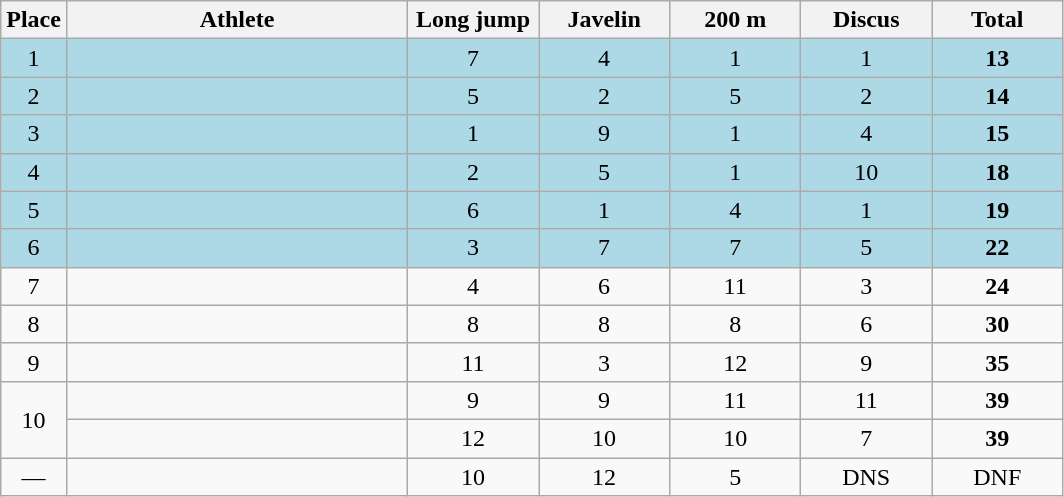<table class=wikitable style="text-align:center">
<tr>
<th width=20>Place</th>
<th width=220>Athlete</th>
<th width=80>Long jump</th>
<th width=80>Javelin</th>
<th width=80>200 m</th>
<th width=80>Discus</th>
<th width=80>Total</th>
</tr>
<tr bgcolor=lightblue>
<td>1</td>
<td align=left></td>
<td>7</td>
<td>4</td>
<td>1</td>
<td>1</td>
<td><strong>13</strong></td>
</tr>
<tr bgcolor=lightblue>
<td>2</td>
<td align=left></td>
<td>5</td>
<td>2</td>
<td>5</td>
<td>2</td>
<td><strong>14</strong></td>
</tr>
<tr bgcolor=lightblue>
<td>3</td>
<td align=left></td>
<td>1</td>
<td>9</td>
<td>1</td>
<td>4</td>
<td><strong>15</strong></td>
</tr>
<tr bgcolor=lightblue>
<td>4</td>
<td align=left></td>
<td>2</td>
<td>5</td>
<td>1</td>
<td>10</td>
<td><strong>18</strong></td>
</tr>
<tr bgcolor=lightblue>
<td>5</td>
<td align=left></td>
<td>6</td>
<td>1</td>
<td>4</td>
<td>1</td>
<td><strong>19</strong></td>
</tr>
<tr bgcolor=lightblue>
<td>6</td>
<td align=left></td>
<td>3</td>
<td>7</td>
<td>7</td>
<td>5</td>
<td><strong>22</strong></td>
</tr>
<tr>
<td>7</td>
<td align=left></td>
<td>4</td>
<td>6</td>
<td>11</td>
<td>3</td>
<td><strong>24</strong></td>
</tr>
<tr>
<td>8</td>
<td align=left></td>
<td>8</td>
<td>8</td>
<td>8</td>
<td>6</td>
<td><strong>30</strong></td>
</tr>
<tr>
<td>9</td>
<td align=left></td>
<td>11</td>
<td>3</td>
<td>12</td>
<td>9</td>
<td><strong>35</strong></td>
</tr>
<tr>
<td rowspan=2>10</td>
<td align=left></td>
<td>9</td>
<td>9</td>
<td>11</td>
<td>11</td>
<td><strong>39</strong></td>
</tr>
<tr>
<td align=left></td>
<td>12</td>
<td>10</td>
<td>10</td>
<td>7</td>
<td><strong>39</strong></td>
</tr>
<tr>
<td>—</td>
<td align=left></td>
<td>10</td>
<td>12</td>
<td>5</td>
<td>DNS</td>
<td>DNF</td>
</tr>
</table>
